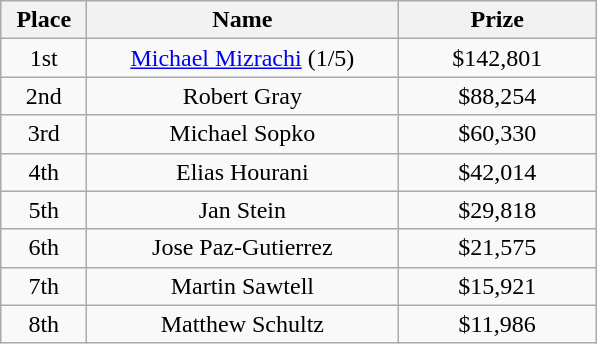<table class="wikitable">
<tr>
<th width="50">Place</th>
<th width="200">Name</th>
<th width="125">Prize</th>
</tr>
<tr>
<td align = "center">1st</td>
<td align = "center"><a href='#'>Michael Mizrachi</a> (1/5)</td>
<td align = "center">$142,801</td>
</tr>
<tr>
<td align = "center">2nd</td>
<td align = "center">Robert Gray</td>
<td align = "center">$88,254</td>
</tr>
<tr>
<td align = "center">3rd</td>
<td align = "center">Michael Sopko</td>
<td align = "center">$60,330</td>
</tr>
<tr>
<td align = "center">4th</td>
<td align = "center">Elias Hourani</td>
<td align = "center">$42,014</td>
</tr>
<tr>
<td align = "center">5th</td>
<td align = "center">Jan Stein</td>
<td align = "center">$29,818</td>
</tr>
<tr>
<td align = "center">6th</td>
<td align = "center">Jose Paz-Gutierrez</td>
<td align = "center">$21,575</td>
</tr>
<tr>
<td align = "center">7th</td>
<td align = "center">Martin Sawtell</td>
<td align = "center">$15,921</td>
</tr>
<tr>
<td align = "center">8th</td>
<td align = "center">Matthew Schultz</td>
<td align = "center">$11,986</td>
</tr>
</table>
